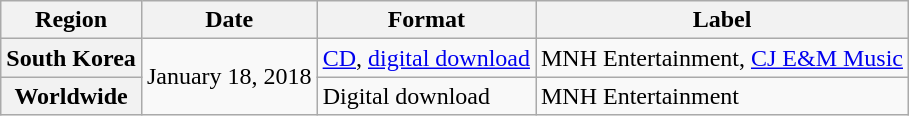<table class="wikitable plainrowheaders">
<tr>
<th scope="col">Region</th>
<th>Date</th>
<th>Format</th>
<th>Label</th>
</tr>
<tr>
<th scope="row">South Korea</th>
<td rowspan="2">January 18, 2018</td>
<td><a href='#'>CD</a>, <a href='#'>digital download</a></td>
<td>MNH Entertainment, <a href='#'>CJ E&M Music</a></td>
</tr>
<tr>
<th scope="row">Worldwide</th>
<td>Digital download</td>
<td>MNH Entertainment</td>
</tr>
</table>
